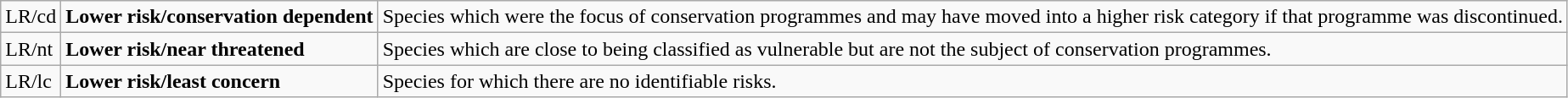<table class="wikitable" style="text-align:left">
<tr>
<td>LR/cd</td>
<td><strong>Lower risk/conservation dependent</strong></td>
<td>Species which were the focus of conservation programmes and may have moved into a higher risk category if that programme was discontinued.</td>
</tr>
<tr>
<td>LR/nt</td>
<td><strong>Lower risk/near threatened</strong></td>
<td>Species which are close to being classified as vulnerable but are not the subject of conservation programmes.</td>
</tr>
<tr>
<td>LR/lc</td>
<td><strong>Lower risk/least concern</strong></td>
<td>Species for which there are no identifiable risks.</td>
</tr>
</table>
